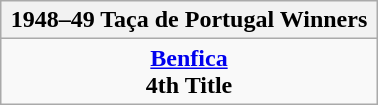<table class="wikitable" style="text-align: center; margin: 0 auto; width: 20%">
<tr>
<th>1948–49 Taça de Portugal Winners</th>
</tr>
<tr>
<td><strong><a href='#'>Benfica</a></strong><br><strong>4th Title</strong></td>
</tr>
</table>
